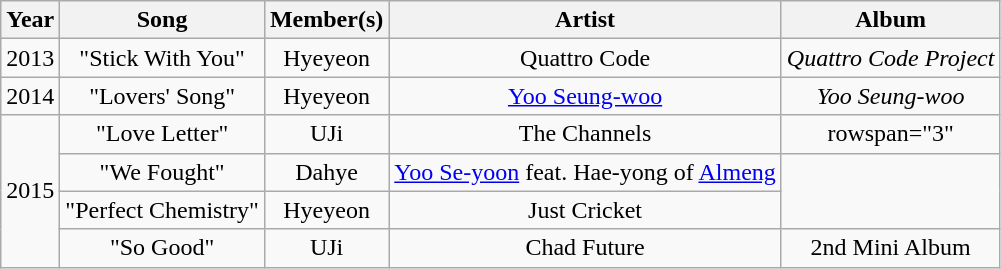<table class="wikitable plainrowheaders" style="text-align:center">
<tr>
<th>Year</th>
<th>Song</th>
<th>Member(s)</th>
<th>Artist</th>
<th>Album</th>
</tr>
<tr>
<td>2013</td>
<td>"Stick With You"</td>
<td>Hyeyeon</td>
<td>Quattro Code</td>
<td><em>Quattro Code Project</em></td>
</tr>
<tr>
<td>2014</td>
<td>"Lovers' Song"</td>
<td>Hyeyeon</td>
<td><a href='#'>Yoo Seung-woo</a></td>
<td><em>Yoo Seung-woo</em></td>
</tr>
<tr>
<td rowspan="4">2015</td>
<td>"Love Letter"</td>
<td>UJi</td>
<td>The Channels</td>
<td>rowspan="3" </td>
</tr>
<tr>
<td>"We Fought"</td>
<td>Dahye</td>
<td><a href='#'>Yoo Se-yoon</a> feat. Hae-yong of <a href='#'>Almeng</a></td>
</tr>
<tr>
<td>"Perfect Chemistry"</td>
<td>Hyeyeon</td>
<td>Just Cricket</td>
</tr>
<tr>
<td>"So Good"</td>
<td>UJi</td>
<td>Chad Future</td>
<td>2nd Mini Album</td>
</tr>
</table>
